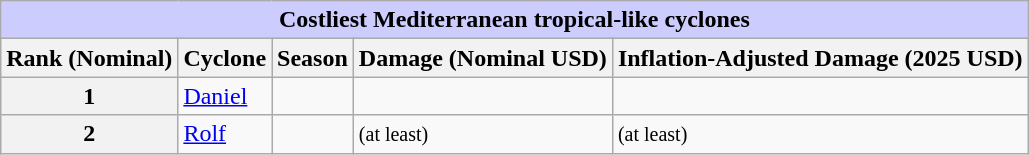<table class="wikitable sortable">
<tr>
<th colspan="5" style="background:#ccf;">Costliest Mediterranean tropical-like cyclones</th>
</tr>
<tr>
<th>Rank (Nominal)</th>
<th>Cyclone</th>
<th>Season</th>
<th>Damage (Nominal USD)</th>
<th>Inflation-Adjusted Damage (2025 USD)</th>
</tr>
<tr>
<th>1</th>
<td><a href='#'>Daniel</a></td>
<td></td>
<td></td>
<td></td>
</tr>
<tr>
<th>2</th>
<td><a href='#'>Rolf</a></td>
<td></td>
<td> <small>(at least)</small></td>
<td> <small>(at least)</small></td>
</tr>
</table>
